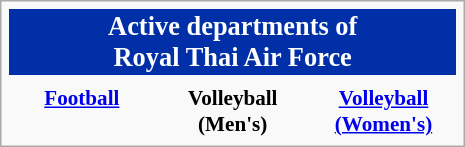<table class="infobox" style="font-size: 88%; width: 22em; text-align: center">
<tr>
<th colspan=3 style="font-size: 125%; background:#002FA7;color:white; text-align:center;">Active departments of<br>Royal Thai Air Force</th>
</tr>
<tr>
<th width="33%" style="text-align:center;"></th>
<th style="text-align:center;"></th>
<th width="33%" style="text-align:center;"></th>
</tr>
<tr>
<th style="text-align:center;"><a href='#'>Football</a></th>
<th style="text-align:center;">Volleyball (Men's)</th>
<th style="text-align:center;"><a href='#'>Volleyball (Women's)</a></th>
</tr>
</table>
